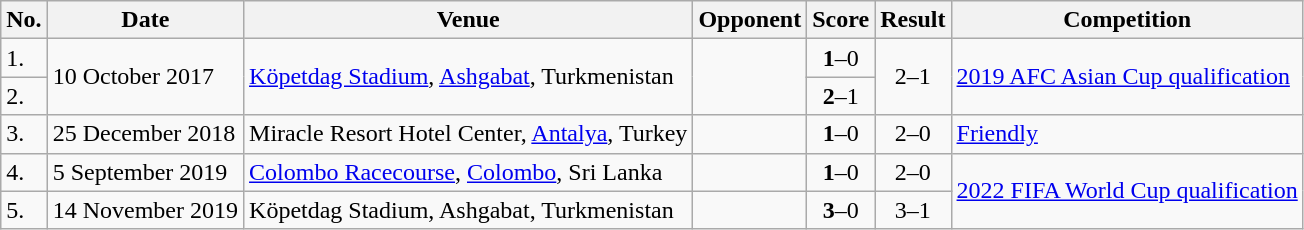<table class="wikitable" style="font-size:100%;">
<tr>
<th>No.</th>
<th>Date</th>
<th>Venue</th>
<th>Opponent</th>
<th>Score</th>
<th>Result</th>
<th>Competition</th>
</tr>
<tr>
<td>1.</td>
<td rowspan="2">10 October 2017</td>
<td rowspan="2"><a href='#'>Köpetdag Stadium</a>, <a href='#'>Ashgabat</a>, Turkmenistan</td>
<td rowspan="2"></td>
<td align=center><strong>1</strong>–0</td>
<td rowspan="2" style="text-align:center">2–1</td>
<td rowspan="2"><a href='#'>2019 AFC Asian Cup qualification</a></td>
</tr>
<tr>
<td>2.</td>
<td align=center><strong>2</strong>–1</td>
</tr>
<tr>
<td>3.</td>
<td>25 December 2018</td>
<td>Miracle Resort Hotel Center, <a href='#'>Antalya</a>, Turkey</td>
<td></td>
<td align=center><strong>1</strong>–0</td>
<td align=center>2–0</td>
<td><a href='#'>Friendly</a></td>
</tr>
<tr>
<td>4.</td>
<td>5 September 2019</td>
<td><a href='#'>Colombo Racecourse</a>, <a href='#'>Colombo</a>, Sri Lanka</td>
<td></td>
<td align=center><strong>1</strong>–0</td>
<td align=center>2–0</td>
<td rowspan="2"><a href='#'>2022 FIFA World Cup qualification</a></td>
</tr>
<tr>
<td>5.</td>
<td>14 November 2019</td>
<td>Köpetdag Stadium, Ashgabat, Turkmenistan</td>
<td></td>
<td align=center><strong>3</strong>–0</td>
<td align=center>3–1</td>
</tr>
</table>
